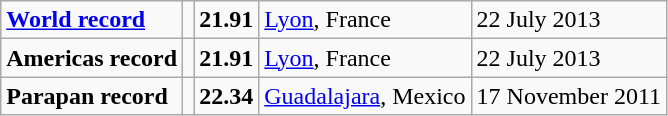<table class="wikitable">
<tr>
<td><strong><a href='#'>World record</a></strong></td>
<td></td>
<td><strong>21.91</strong></td>
<td><a href='#'>Lyon</a>, France</td>
<td>22 July 2013</td>
</tr>
<tr>
<td><strong>Americas record</strong></td>
<td></td>
<td><strong>21.91</strong></td>
<td><a href='#'>Lyon</a>, France</td>
<td>22 July 2013</td>
</tr>
<tr>
<td><strong>Parapan record</strong></td>
<td></td>
<td><strong>22.34</strong></td>
<td><a href='#'>Guadalajara</a>, Mexico</td>
<td>17 November 2011</td>
</tr>
</table>
